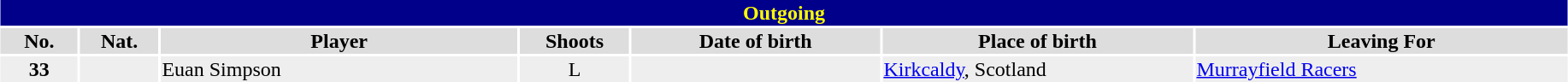<table class="toccolours"  style="width:97%; clear:both; margin:1.5em auto; text-align:center;">
<tr>
<th colspan="11" style="background:darkblue; color:yellow;">Outgoing</th>
</tr>
<tr style="background:#ddd;">
<th width="5%">No.</th>
<th width="5%">Nat.</th>
<th !width="22%">Player</th>
<th width="7%">Shoots</th>
<th width="16%">Date of birth</th>
<th width="20%">Place of birth</th>
<th width="24%">Leaving For</th>
</tr>
<tr style="background:#eee;">
<td><strong>33</strong></td>
<td></td>
<td align="left">Euan Simpson</td>
<td>L</td>
<td align="left"></td>
<td align="left"><a href='#'>Kirkcaldy</a>, Scotland</td>
<td align="left"><a href='#'>Murrayfield Racers</a></td>
</tr>
</table>
